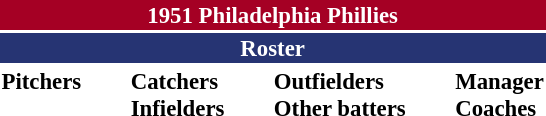<table class="toccolours" style="font-size: 95%;">
<tr>
<th colspan="10" style="background-color: #A50024; color: white; text-align: center;">1951 Philadelphia Phillies</th>
</tr>
<tr>
<td colspan="10" style="background-color: #263473; color: white; text-align: center;"><strong>Roster</strong></td>
</tr>
<tr>
<td valign="top"><strong>Pitchers</strong><br>













</td>
<td width="25px"></td>
<td valign="top"><strong>Catchers</strong><br>



<strong>Infielders</strong>







</td>
<td width="25px"></td>
<td valign="top"><strong>Outfielders</strong><br>








<strong>Other batters</strong>
</td>
<td width="25px"></td>
<td valign="top"><strong>Manager</strong><br>
<strong>Coaches</strong>



</td>
</tr>
<tr>
</tr>
</table>
